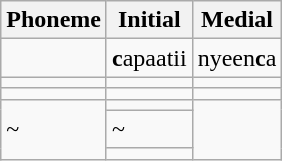<table class="wikitable">
<tr>
<th>Phoneme</th>
<th>Initial</th>
<th>Medial</th>
</tr>
<tr>
<td></td>
<td><strong>c</strong>apaatii </td>
<td>nyeen<strong>c</strong>a </td>
</tr>
<tr>
<td></td>
<td> </td>
<td> </td>
</tr>
<tr>
<td></td>
<td> </td>
<td> </td>
</tr>
<tr>
<td rowspan="3">~</td>
<td> </td>
</tr>
<tr>
<td>~ </td>
</tr>
<tr>
<td> </td>
</tr>
</table>
